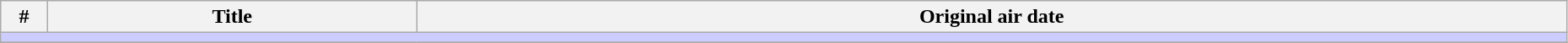<table class="wikitable" width="98%">
<tr>
<th width="3%">#</th>
<th>Title</th>
<th>Original air date</th>
</tr>
<tr>
<td colspan="3" bgcolor="#CCF"></td>
</tr>
<tr>
</tr>
</table>
